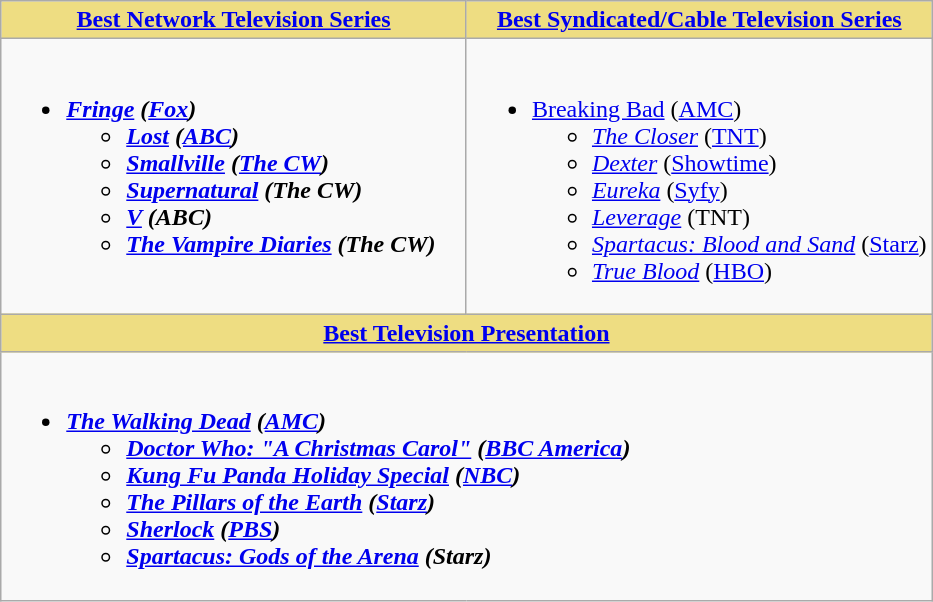<table class=wikitable>
<tr>
<th style="background:#EEDD82; width:50%"><a href='#'>Best Network Television Series</a></th>
<th style="background:#EEDD82; width:50%"><a href='#'>Best Syndicated/Cable Television Series</a></th>
</tr>
<tr>
<td valign="top"><br><ul><li><strong><em><a href='#'>Fringe</a><em> (<a href='#'>Fox</a>)<strong><ul><li></em><a href='#'>Lost</a><em> (<a href='#'>ABC</a>)</li><li></em><a href='#'>Smallville</a><em> (<a href='#'>The CW</a>)</li><li></em><a href='#'>Supernatural</a><em> (The CW)</li><li></em><a href='#'>V</a><em> (ABC)</li><li></em><a href='#'>The Vampire Diaries</a><em> (The CW)</li></ul></li></ul></td>
<td valign="top"><br><ul><li></em></strong><a href='#'>Breaking Bad</a></em> (<a href='#'>AMC</a>)</strong><ul><li><em><a href='#'>The Closer</a></em> (<a href='#'>TNT</a>)</li><li><em><a href='#'>Dexter</a></em> (<a href='#'>Showtime</a>)</li><li><em><a href='#'>Eureka</a></em> (<a href='#'>Syfy</a>)</li><li><em><a href='#'>Leverage</a></em> (TNT)</li><li><em><a href='#'>Spartacus: Blood and Sand</a></em> (<a href='#'>Starz</a>)</li><li><em><a href='#'>True Blood</a></em> (<a href='#'>HBO</a>)</li></ul></li></ul></td>
</tr>
<tr>
<th colspan="2" style="background:#EEDD82; width:50%"><a href='#'>Best Television Presentation</a></th>
</tr>
<tr>
<td colspan="2" valign="top"><br><ul><li><strong><em><a href='#'>The Walking Dead</a><em> (<a href='#'>AMC</a>)<strong><ul><li><a href='#'></em>Doctor Who<em>: "A Christmas Carol"</a> (<a href='#'>BBC America</a>)</li><li></em><a href='#'>Kung Fu Panda Holiday Special</a><em> (<a href='#'>NBC</a>)</li><li></em><a href='#'>The Pillars of the Earth</a><em> (<a href='#'>Starz</a>)</li><li></em><a href='#'>Sherlock</a><em> (<a href='#'>PBS</a>)</li><li></em><a href='#'>Spartacus: Gods of the Arena</a><em> (Starz)</li></ul></li></ul></td>
</tr>
</table>
